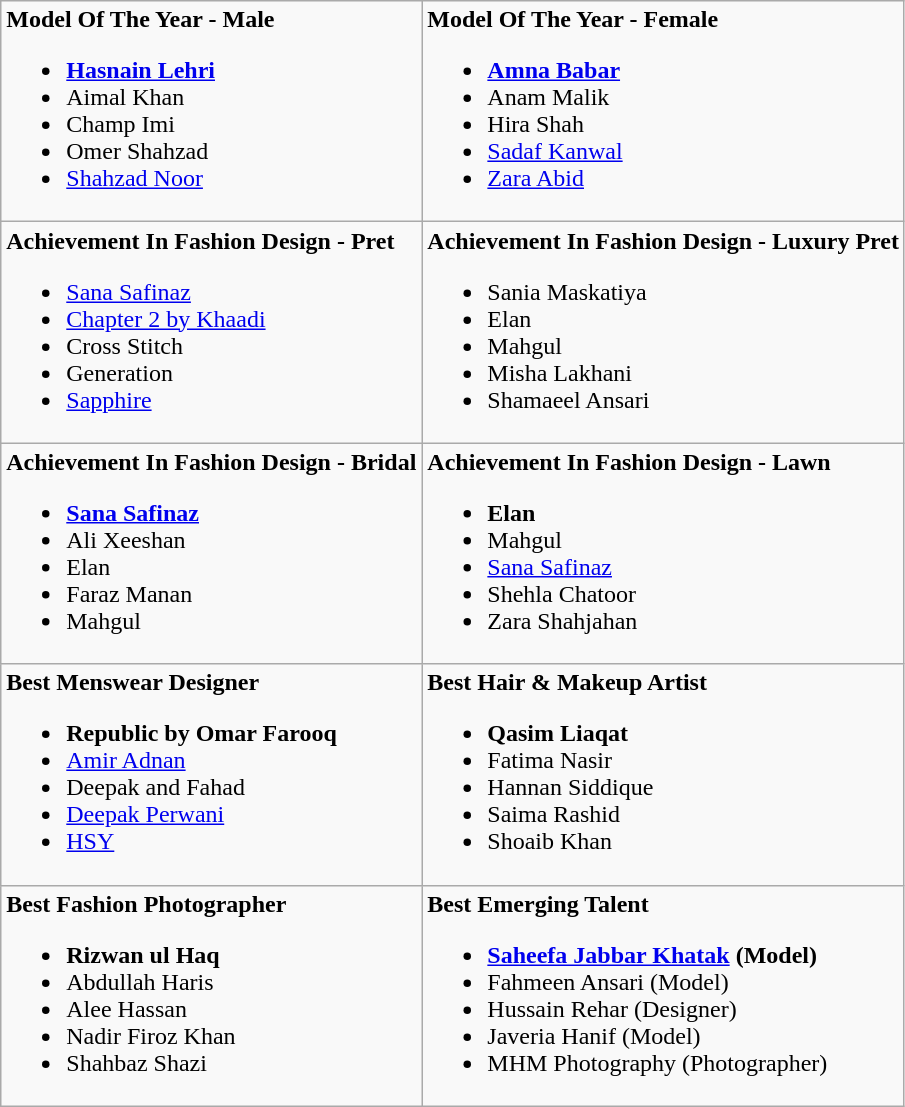<table class="wikitable">
<tr>
<td><strong>Model Of The Year - Male</strong><br><ul><li><strong><a href='#'>Hasnain Lehri</a></strong></li><li>Aimal Khan</li><li>Champ Imi</li><li>Omer Shahzad</li><li><a href='#'>Shahzad Noor</a></li></ul></td>
<td><strong>Model Of The Year - Female</strong><br><ul><li><strong><a href='#'>Amna Babar</a></strong></li><li>Anam Malik</li><li>Hira Shah</li><li><a href='#'>Sadaf Kanwal</a></li><li><a href='#'>Zara Abid</a></li></ul></td>
</tr>
<tr>
<td><strong>Achievement In Fashion Design - Pret</strong><br><ul><li><a href='#'>Sana Safinaz</a></li><li><a href='#'>Chapter 2 by Khaadi</a></li><li>Cross Stitch</li><li>Generation</li><li><a href='#'>Sapphire</a></li></ul></td>
<td><strong>Achievement In Fashion Design - Luxury Pret</strong><br><ul><li>Sania Maskatiya</li><li>Elan</li><li>Mahgul</li><li>Misha Lakhani</li><li>Shamaeel Ansari</li></ul></td>
</tr>
<tr>
<td><strong>Achievement In Fashion Design - Bridal</strong><br><ul><li><strong><a href='#'>Sana Safinaz</a></strong></li><li>Ali Xeeshan</li><li>Elan</li><li>Faraz Manan</li><li>Mahgul</li></ul></td>
<td><strong>Achievement In Fashion Design - Lawn</strong><br><ul><li><strong>Elan</strong></li><li>Mahgul</li><li><a href='#'>Sana Safinaz</a></li><li>Shehla Chatoor</li><li>Zara Shahjahan</li></ul></td>
</tr>
<tr>
<td><strong>Best Menswear Designer</strong><br><ul><li><strong>Republic by Omar Farooq</strong></li><li><a href='#'>Amir Adnan</a></li><li>Deepak and Fahad</li><li><a href='#'>Deepak Perwani</a></li><li><a href='#'>HSY</a></li></ul></td>
<td><strong>Best Hair & Makeup Artist</strong><br><ul><li><strong>Qasim Liaqat</strong></li><li>Fatima Nasir</li><li>Hannan Siddique</li><li>Saima Rashid</li><li>Shoaib Khan</li></ul></td>
</tr>
<tr>
<td><strong>Best Fashion Photographer</strong><br><ul><li><strong>Rizwan ul Haq</strong></li><li>Abdullah Haris</li><li>Alee Hassan</li><li>Nadir Firoz Khan</li><li>Shahbaz Shazi</li></ul></td>
<td><strong>Best Emerging Talent</strong><br><ul><li><strong><a href='#'>Saheefa Jabbar Khatak</a> (Model)</strong></li><li>Fahmeen Ansari (Model)</li><li>Hussain Rehar (Designer)</li><li>Javeria Hanif (Model)</li><li>MHM Photography (Photographer)</li></ul></td>
</tr>
</table>
